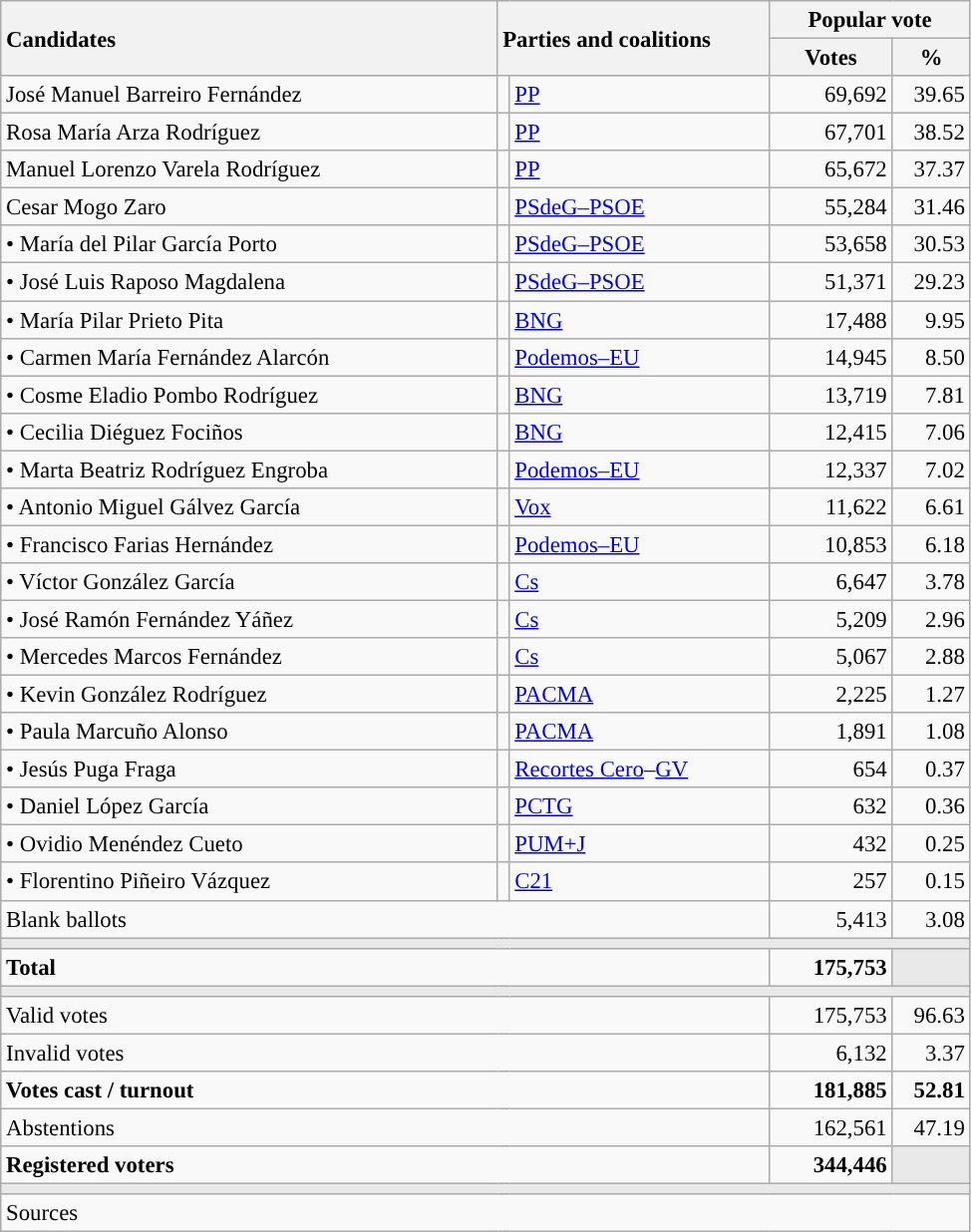<table class="wikitable" style="text-align:right; font-size:95%;">
<tr>
<th style="text-align:left;" rowspan="2" width="325">Candidates</th>
<th style="text-align:left;" rowspan="2" colspan="2" width="175">Parties and coalitions</th>
<th colspan="2">Popular vote</th>
</tr>
<tr>
<th width="75">Votes</th>
<th width="45">%</th>
</tr>
<tr>
<td align="left"> José Manuel Barreiro Fernández</td>
<td width="1" style="color:inherit;background:"></td>
<td align="left"><a href='#'>PP</a></td>
<td>69,692</td>
<td>39.65</td>
</tr>
<tr>
<td align="left"> Rosa María Arza Rodríguez</td>
<td style="color:inherit;background:"></td>
<td align="left"><a href='#'>PP</a></td>
<td>67,701</td>
<td>38.52</td>
</tr>
<tr>
<td align="left"> Manuel Lorenzo Varela Rodríguez</td>
<td style="color:inherit;background:"></td>
<td align="left"><a href='#'>PP</a></td>
<td>65,672</td>
<td>37.37</td>
</tr>
<tr>
<td align="left"> Cesar Mogo Zaro</td>
<td style="color:inherit;background:"></td>
<td align="left"><a href='#'>PSdeG–PSOE</a></td>
<td>55,284</td>
<td>31.46</td>
</tr>
<tr>
<td align="left">• María del Pilar García Porto</td>
<td style="color:inherit;background:"></td>
<td align="left"><a href='#'>PSdeG–PSOE</a></td>
<td>53,658</td>
<td>30.53</td>
</tr>
<tr>
<td align="left">• José Luis Raposo Magdalena</td>
<td style="color:inherit;background:"></td>
<td align="left"><a href='#'>PSdeG–PSOE</a></td>
<td>51,371</td>
<td>29.23</td>
</tr>
<tr>
<td align="left">• María Pilar Prieto Pita</td>
<td style="color:inherit;background:"></td>
<td align="left"><a href='#'>BNG</a></td>
<td>17,488</td>
<td>9.95</td>
</tr>
<tr>
<td align="left">• Carmen María Fernández Alarcón</td>
<td style="color:inherit;background:"></td>
<td align="left"><a href='#'>Podemos–EU</a></td>
<td>14,945</td>
<td>8.50</td>
</tr>
<tr>
<td align="left">• Cosme Eladio Pombo Rodríguez</td>
<td style="color:inherit;background:"></td>
<td align="left"><a href='#'>BNG</a></td>
<td>13,719</td>
<td>7.81</td>
</tr>
<tr>
<td align="left">• Cecilia Diéguez Fociños</td>
<td style="color:inherit;background:"></td>
<td align="left"><a href='#'>BNG</a></td>
<td>12,415</td>
<td>7.06</td>
</tr>
<tr>
<td align="left">• Marta Beatriz Rodríguez Engroba</td>
<td style="color:inherit;background:"></td>
<td align="left"><a href='#'>Podemos–EU</a></td>
<td>12,337</td>
<td>7.02</td>
</tr>
<tr>
<td align="left">• Antonio Miguel Gálvez García</td>
<td style="color:inherit;background:"></td>
<td align="left"><a href='#'>Vox</a></td>
<td>11,622</td>
<td>6.61</td>
</tr>
<tr>
<td align="left">• Francisco Farias Hernández</td>
<td style="color:inherit;background:"></td>
<td align="left"><a href='#'>Podemos–EU</a></td>
<td>10,853</td>
<td>6.18</td>
</tr>
<tr>
<td align="left">• Víctor González García</td>
<td style="color:inherit;background:"></td>
<td align="left"><a href='#'>Cs</a></td>
<td>6,647</td>
<td>3.78</td>
</tr>
<tr>
<td align="left">• José Ramón Fernández Yáñez</td>
<td style="color:inherit;background:"></td>
<td align="left"><a href='#'>Cs</a></td>
<td>5,209</td>
<td>2.96</td>
</tr>
<tr>
<td align="left">• Mercedes Marcos Fernández</td>
<td style="color:inherit;background:"></td>
<td align="left"><a href='#'>Cs</a></td>
<td>5,067</td>
<td>2.88</td>
</tr>
<tr>
<td align="left">• Kevin González Rodríguez</td>
<td style="color:inherit;background:"></td>
<td align="left"><a href='#'>PACMA</a></td>
<td>2,225</td>
<td>1.27</td>
</tr>
<tr>
<td align="left">• Paula Marcuño Alonso</td>
<td style="color:inherit;background:"></td>
<td align="left"><a href='#'>PACMA</a></td>
<td>1,891</td>
<td>1.08</td>
</tr>
<tr>
<td align="left">• Jesús Puga Fraga</td>
<td style="color:inherit;background:"></td>
<td align="left"><a href='#'>Recortes Cero</a>–<a href='#'>GV</a></td>
<td>654</td>
<td>0.37</td>
</tr>
<tr>
<td align="left">• Daniel López García</td>
<td style="color:inherit;background:"></td>
<td align="left"><a href='#'>PCTG</a></td>
<td>632</td>
<td>0.36</td>
</tr>
<tr>
<td align="left">• Ovidio Menéndez Cueto</td>
<td style="color:inherit;background:"></td>
<td align="left"><a href='#'>PUM+J</a></td>
<td>432</td>
<td>0.25</td>
</tr>
<tr>
<td align="left">• Florentino Piñeiro Vázquez</td>
<td style="color:inherit;background:"></td>
<td align="left"><a href='#'>C21</a></td>
<td>257</td>
<td>0.15</td>
</tr>
<tr>
<td align="left" colspan="3">Blank ballots</td>
<td>5,413</td>
<td>3.08</td>
</tr>
<tr>
<td colspan="5" bgcolor="#E9E9E9"></td>
</tr>
<tr style="font-weight:bold;">
<td align="left" colspan="3">Total</td>
<td>175,753</td>
<td bgcolor="#E9E9E9"></td>
</tr>
<tr>
<td colspan="5" bgcolor="#E9E9E9"></td>
</tr>
<tr>
<td align="left" colspan="3">Valid votes</td>
<td>175,753</td>
<td>96.63</td>
</tr>
<tr>
<td align="left" colspan="3">Invalid votes</td>
<td>6,132</td>
<td>3.37</td>
</tr>
<tr style="font-weight:bold;">
<td align="left" colspan="3">Votes cast / turnout</td>
<td>181,885</td>
<td>52.81</td>
</tr>
<tr>
<td align="left" colspan="3">Abstentions</td>
<td>162,561</td>
<td>47.19</td>
</tr>
<tr style="font-weight:bold;">
<td align="left" colspan="3">Registered voters</td>
<td>344,446</td>
<td bgcolor="#E9E9E9"></td>
</tr>
<tr>
<td colspan="5" bgcolor="#E9E9E9"></td>
</tr>
<tr>
<td align="left" colspan="5">Sources</td>
</tr>
</table>
